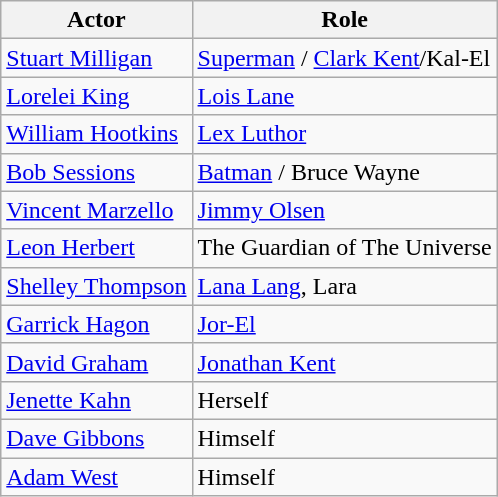<table class="wikitable">
<tr>
<th>Actor</th>
<th>Role</th>
</tr>
<tr>
<td><a href='#'>Stuart Milligan</a></td>
<td><a href='#'>Superman</a> / <a href='#'>Clark Kent</a>/Kal-El</td>
</tr>
<tr>
<td><a href='#'>Lorelei King</a></td>
<td><a href='#'>Lois Lane</a></td>
</tr>
<tr>
<td><a href='#'>William Hootkins</a></td>
<td><a href='#'>Lex Luthor</a></td>
</tr>
<tr>
<td><a href='#'>Bob Sessions</a></td>
<td><a href='#'>Batman</a> / Bruce Wayne</td>
</tr>
<tr>
<td><a href='#'>Vincent Marzello</a></td>
<td><a href='#'>Jimmy Olsen</a></td>
</tr>
<tr>
<td><a href='#'>Leon Herbert</a></td>
<td>The Guardian of The Universe</td>
</tr>
<tr>
<td><a href='#'>Shelley Thompson</a></td>
<td><a href='#'>Lana Lang</a>, Lara</td>
</tr>
<tr>
<td><a href='#'>Garrick Hagon</a></td>
<td><a href='#'>Jor-El</a></td>
</tr>
<tr>
<td><a href='#'>David Graham</a></td>
<td><a href='#'>Jonathan Kent</a></td>
</tr>
<tr>
<td><a href='#'>Jenette Kahn</a></td>
<td>Herself</td>
</tr>
<tr>
<td><a href='#'>Dave Gibbons</a></td>
<td>Himself</td>
</tr>
<tr>
<td><a href='#'>Adam West</a></td>
<td>Himself</td>
</tr>
</table>
